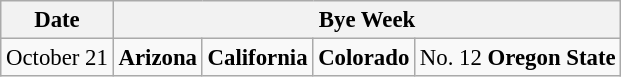<table class="wikitable" style="font-size:95%;">
<tr>
<th>Date</th>
<th colspan="4">Bye Week</th>
</tr>
<tr>
<td>October 21</td>
<td><strong>Arizona</strong></td>
<td><strong>California</strong></td>
<td><strong>Colorado</strong></td>
<td>No. 12 <strong>Oregon State</strong></td>
</tr>
</table>
